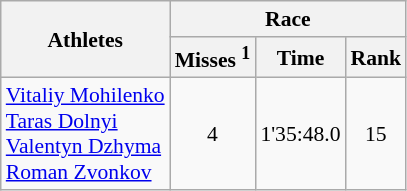<table class="wikitable" border="1" style="font-size:90%">
<tr>
<th rowspan=2>Athletes</th>
<th colspan=3>Race</th>
</tr>
<tr>
<th>Misses <sup>1</sup></th>
<th>Time</th>
<th>Rank</th>
</tr>
<tr>
<td><a href='#'>Vitaliy Mohilenko</a><br><a href='#'>Taras Dolnyi</a><br><a href='#'>Valentyn Dzhyma</a><br><a href='#'>Roman Zvonkov</a></td>
<td align=center>4</td>
<td align=center>1'35:48.0</td>
<td align=center>15</td>
</tr>
</table>
